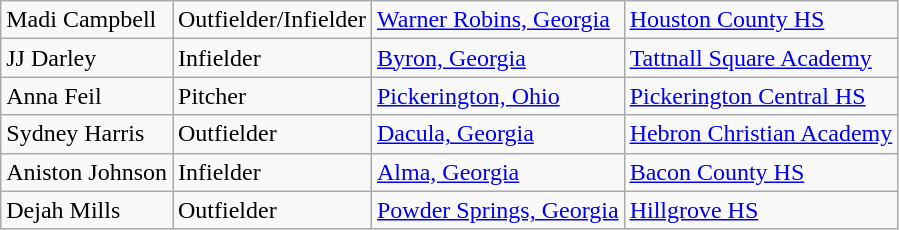<table class="wikitable">
<tr>
<td>Madi Campbell</td>
<td>Outfielder/Infielder</td>
<td><a href='#'>Warner Robins, Georgia</a></td>
<td><a href='#'>Houston County HS</a></td>
</tr>
<tr>
<td>JJ Darley</td>
<td>Infielder</td>
<td><a href='#'>Byron, Georgia</a></td>
<td><a href='#'>Tattnall Square Academy</a></td>
</tr>
<tr>
<td>Anna Feil</td>
<td>Pitcher</td>
<td><a href='#'>Pickerington, Ohio</a></td>
<td><a href='#'>Pickerington Central HS</a></td>
</tr>
<tr>
<td>Sydney Harris</td>
<td>Outfielder</td>
<td><a href='#'>Dacula, Georgia</a></td>
<td><a href='#'>Hebron Christian Academy</a></td>
</tr>
<tr>
<td>Aniston Johnson</td>
<td>Infielder</td>
<td><a href='#'>Alma, Georgia</a></td>
<td><a href='#'>Bacon County HS</a></td>
</tr>
<tr>
<td>Dejah Mills</td>
<td>Outfielder</td>
<td><a href='#'>Powder Springs, Georgia</a></td>
<td><a href='#'>Hillgrove HS</a></td>
</tr>
</table>
